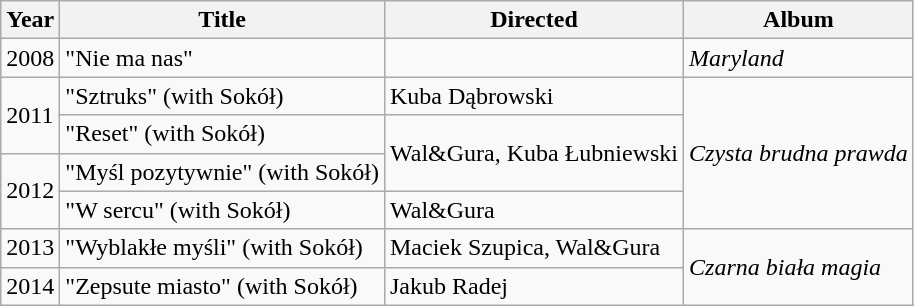<table class="wikitable">
<tr>
<th>Year</th>
<th>Title</th>
<th>Directed</th>
<th>Album</th>
</tr>
<tr>
<td>2008</td>
<td>"Nie ma nas"</td>
<td></td>
<td><em>Maryland</em></td>
</tr>
<tr>
<td rowspan=2>2011</td>
<td>"Sztruks" (with Sokół)</td>
<td>Kuba Dąbrowski</td>
<td rowspan=4><em>Czysta brudna prawda</em></td>
</tr>
<tr>
<td>"Reset" (with Sokół)</td>
<td rowspan=2>Wal&Gura, Kuba Łubniewski</td>
</tr>
<tr>
<td rowspan=2>2012</td>
<td>"Myśl pozytywnie" (with Sokół)</td>
</tr>
<tr>
<td>"W sercu" (with Sokół)</td>
<td>Wal&Gura</td>
</tr>
<tr>
<td>2013</td>
<td>"Wyblakłe myśli" (with Sokół)</td>
<td>Maciek Szupica, Wal&Gura</td>
<td rowspan=2><em>Czarna biała magia</em></td>
</tr>
<tr>
<td>2014</td>
<td>"Zepsute miasto" (with Sokół)</td>
<td>Jakub Radej</td>
</tr>
</table>
